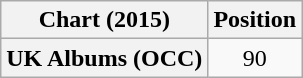<table class="wikitable plainrowheaders" style="text-align:center">
<tr>
<th scope="col">Chart (2015)</th>
<th scope="col">Position</th>
</tr>
<tr>
<th scope="row">UK Albums (OCC)</th>
<td>90</td>
</tr>
</table>
